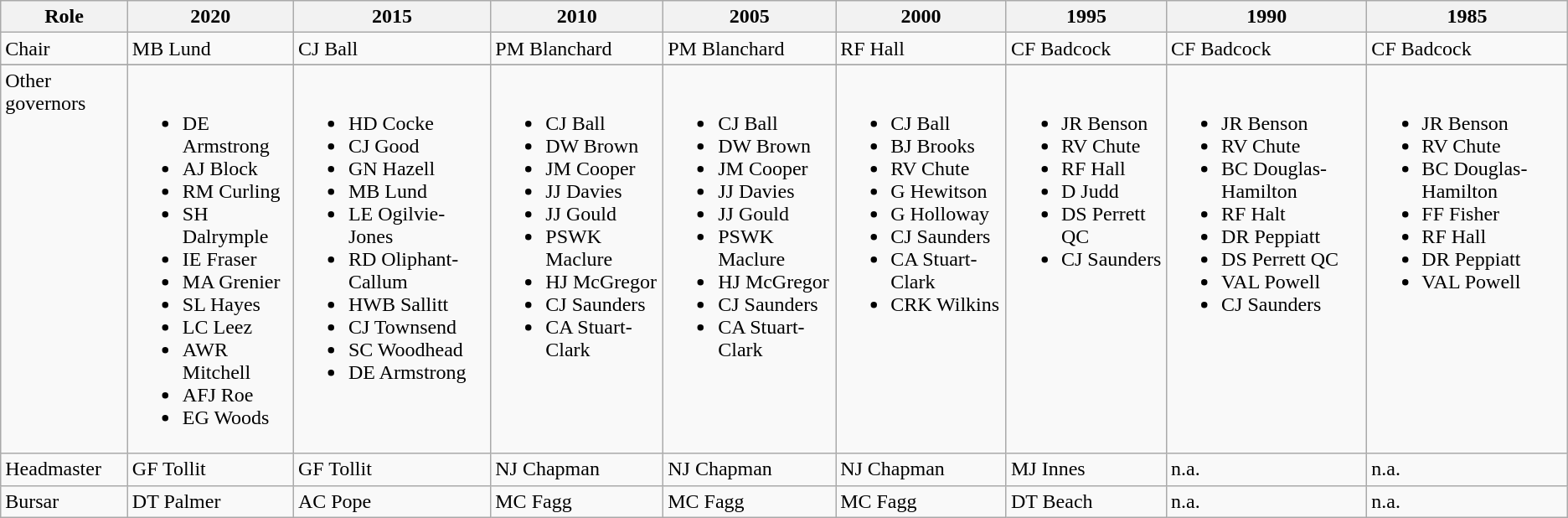<table class="wikitable">
<tr>
<th scope="col">Role</th>
<th scope="col">2020</th>
<th scope="col">2015</th>
<th scope="col">2010</th>
<th scope="col">2005</th>
<th scope="col">2000</th>
<th scope="col">1995</th>
<th scope="col">1990</th>
<th scope="col">1985</th>
</tr>
<tr style="vertical-align: top;">
<td>Chair</td>
<td>MB Lund</td>
<td>CJ Ball</td>
<td>PM Blanchard</td>
<td>PM Blanchard</td>
<td>RF Hall</td>
<td>CF Badcock</td>
<td>CF Badcock</td>
<td>CF Badcock</td>
</tr>
<tr>
</tr>
<tr style="vertical-align: top;">
<td>Other governors</td>
<td><br><ul><li>DE Armstrong</li><li>AJ Block</li><li>RM Curling</li><li>SH Dalrymple</li><li>IE Fraser</li><li>MA Grenier</li><li>SL Hayes</li><li>LC Leez</li><li>AWR Mitchell</li><li>AFJ Roe</li><li>EG Woods</li></ul></td>
<td><br><ul><li>HD Cocke</li><li>CJ Good</li><li>GN Hazell</li><li>MB Lund</li><li>LE Ogilvie-Jones</li><li>RD Oliphant-Callum</li><li>HWB Sallitt</li><li>CJ Townsend</li><li>SC Woodhead</li><li>DE Armstrong</li></ul></td>
<td><br><ul><li>CJ Ball</li><li>DW Brown</li><li>JM Cooper</li><li>JJ Davies</li><li>JJ Gould</li><li>PSWK Maclure</li><li>HJ McGregor</li><li>CJ Saunders</li><li>CA Stuart-Clark</li></ul></td>
<td><br><ul><li>CJ Ball</li><li>DW Brown</li><li>JM Cooper</li><li>JJ Davies</li><li>JJ Gould</li><li>PSWK Maclure</li><li>HJ McGregor</li><li>CJ Saunders</li><li>CA Stuart-Clark</li></ul></td>
<td><br><ul><li>CJ Ball</li><li>BJ Brooks</li><li>RV Chute</li><li>G Hewitson</li><li>G Holloway</li><li>CJ Saunders</li><li>CA Stuart-Clark</li><li>CRK Wilkins</li></ul></td>
<td><br><ul><li>JR Benson</li><li>RV Chute</li><li>RF Hall</li><li>D Judd</li><li>DS Perrett QC</li><li>CJ Saunders</li></ul></td>
<td><br><ul><li>JR Benson</li><li>RV Chute</li><li>BC Douglas-Hamilton</li><li>RF Halt</li><li>DR Peppiatt</li><li>DS Perrett QC</li><li>VAL Powell</li><li>CJ Saunders</li></ul></td>
<td><br><ul><li>JR Benson</li><li>RV Chute</li><li>BC Douglas-Hamilton</li><li>FF Fisher</li><li>RF Hall</li><li>DR Peppiatt</li><li>VAL Powell</li></ul></td>
</tr>
<tr>
<td>Headmaster</td>
<td>GF Tollit</td>
<td>GF Tollit</td>
<td>NJ Chapman</td>
<td>NJ Chapman</td>
<td>NJ Chapman</td>
<td>MJ Innes</td>
<td>n.a.</td>
<td>n.a.</td>
</tr>
<tr>
<td>Bursar</td>
<td>DT Palmer</td>
<td>AC Pope</td>
<td>MC Fagg</td>
<td>MC Fagg</td>
<td>MC Fagg</td>
<td>DT Beach</td>
<td>n.a.</td>
<td>n.a.</td>
</tr>
</table>
